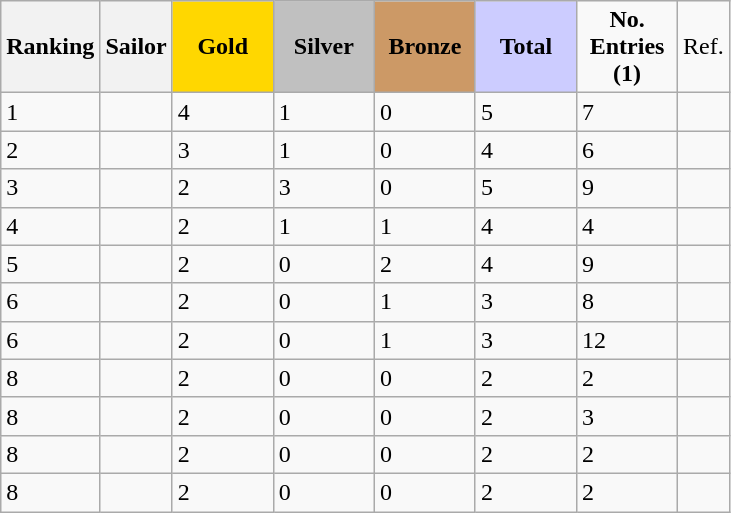<table class="wikitable sortable">
<tr>
<th align=center><strong>Ranking</strong></th>
<th align=center><strong>Sailor</strong></th>
<td style="background:gold; width:60px; text-align:center;"><strong>Gold</strong></td>
<td style="background:silver; width:60px; text-align:center;"><strong>Silver</strong></td>
<td style="background:#c96; width:60px; text-align:center;"><strong>Bronze</strong></td>
<td style="background:#ccf; width:60px; text-align:center;"><strong>Total</strong></td>
<td style="width:60px; text-align:center;"><strong>No. Entries (1)</strong></td>
<td>Ref.</td>
</tr>
<tr>
<td>1</td>
<td></td>
<td>4</td>
<td>1</td>
<td>0</td>
<td>5</td>
<td>7</td>
<td></td>
</tr>
<tr>
<td>2</td>
<td></td>
<td>3</td>
<td>1</td>
<td>0</td>
<td>4</td>
<td>6</td>
<td></td>
</tr>
<tr>
<td>3</td>
<td></td>
<td>2</td>
<td>3</td>
<td>0</td>
<td>5</td>
<td>9</td>
<td></td>
</tr>
<tr>
<td>4</td>
<td></td>
<td>2</td>
<td>1</td>
<td>1</td>
<td>4</td>
<td>4</td>
<td></td>
</tr>
<tr>
<td>5</td>
<td></td>
<td>2</td>
<td>0</td>
<td>2</td>
<td>4</td>
<td>9</td>
<td></td>
</tr>
<tr>
<td>6</td>
<td></td>
<td>2</td>
<td>0</td>
<td>1</td>
<td>3</td>
<td>8</td>
<td></td>
</tr>
<tr>
<td>6</td>
<td></td>
<td>2</td>
<td>0</td>
<td>1</td>
<td>3</td>
<td>12</td>
<td></td>
</tr>
<tr>
<td>8</td>
<td></td>
<td>2</td>
<td>0</td>
<td>0</td>
<td>2</td>
<td>2</td>
<td></td>
</tr>
<tr>
<td>8</td>
<td></td>
<td>2</td>
<td>0</td>
<td>0</td>
<td>2</td>
<td>3</td>
<td></td>
</tr>
<tr>
<td>8</td>
<td></td>
<td>2</td>
<td>0</td>
<td>0</td>
<td>2</td>
<td>2</td>
<td></td>
</tr>
<tr>
<td>8</td>
<td></td>
<td>2</td>
<td>0</td>
<td>0</td>
<td>2</td>
<td>2</td>
<td></td>
</tr>
</table>
